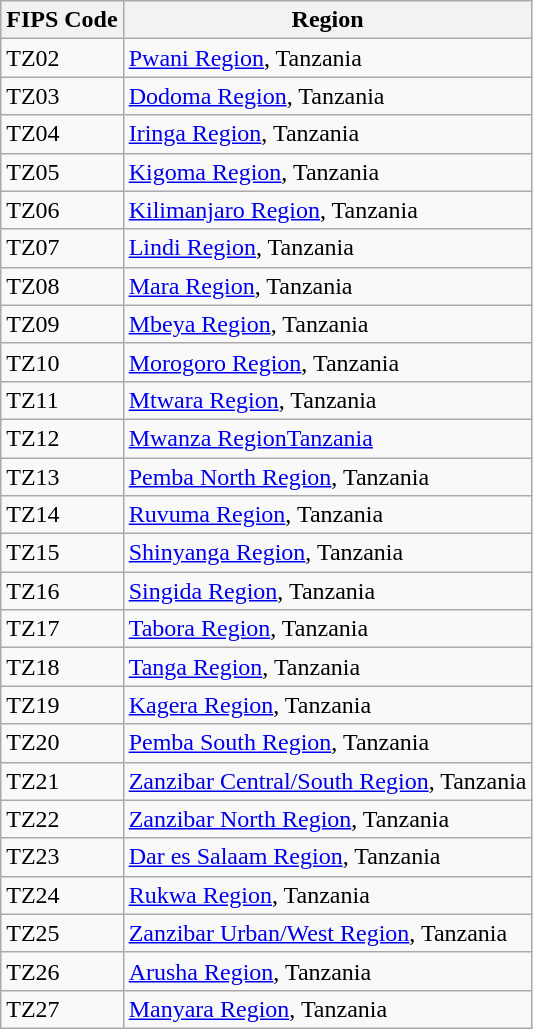<table class="wikitable">
<tr>
<th>FIPS Code</th>
<th>Region</th>
</tr>
<tr>
<td>TZ02</td>
<td><a href='#'>Pwani Region</a>, Tanzania</td>
</tr>
<tr>
<td>TZ03</td>
<td><a href='#'>Dodoma Region</a>, Tanzania</td>
</tr>
<tr>
<td>TZ04</td>
<td><a href='#'>Iringa Region</a>, Tanzania</td>
</tr>
<tr>
<td>TZ05</td>
<td><a href='#'>Kigoma Region</a>, Tanzania</td>
</tr>
<tr>
<td>TZ06</td>
<td><a href='#'>Kilimanjaro Region</a>, Tanzania</td>
</tr>
<tr>
<td>TZ07</td>
<td><a href='#'>Lindi Region</a>, Tanzania</td>
</tr>
<tr>
<td>TZ08</td>
<td><a href='#'>Mara Region</a>, Tanzania</td>
</tr>
<tr>
<td>TZ09</td>
<td><a href='#'>Mbeya Region</a>, Tanzania</td>
</tr>
<tr>
<td>TZ10</td>
<td><a href='#'>Morogoro Region</a>, Tanzania</td>
</tr>
<tr>
<td>TZ11</td>
<td><a href='#'>Mtwara Region</a>, Tanzania</td>
</tr>
<tr>
<td>TZ12</td>
<td><a href='#'>Mwanza RegionTanzania</a></td>
</tr>
<tr>
<td>TZ13</td>
<td><a href='#'>Pemba North Region</a>, Tanzania</td>
</tr>
<tr>
<td>TZ14</td>
<td><a href='#'>Ruvuma Region</a>, Tanzania</td>
</tr>
<tr>
<td>TZ15</td>
<td><a href='#'>Shinyanga Region</a>, Tanzania</td>
</tr>
<tr>
<td>TZ16</td>
<td><a href='#'>Singida Region</a>, Tanzania</td>
</tr>
<tr>
<td>TZ17</td>
<td><a href='#'>Tabora Region</a>, Tanzania</td>
</tr>
<tr>
<td>TZ18</td>
<td><a href='#'>Tanga Region</a>, Tanzania</td>
</tr>
<tr>
<td>TZ19</td>
<td><a href='#'>Kagera Region</a>, Tanzania</td>
</tr>
<tr>
<td>TZ20</td>
<td><a href='#'>Pemba South Region</a>, Tanzania</td>
</tr>
<tr>
<td>TZ21</td>
<td><a href='#'>Zanzibar Central/South Region</a>, Tanzania</td>
</tr>
<tr>
<td>TZ22</td>
<td><a href='#'>Zanzibar North Region</a>, Tanzania</td>
</tr>
<tr>
<td>TZ23</td>
<td><a href='#'>Dar es Salaam Region</a>, Tanzania</td>
</tr>
<tr>
<td>TZ24</td>
<td><a href='#'>Rukwa Region</a>, Tanzania</td>
</tr>
<tr>
<td>TZ25</td>
<td><a href='#'>Zanzibar Urban/West Region</a>, Tanzania</td>
</tr>
<tr>
<td>TZ26</td>
<td><a href='#'>Arusha Region</a>, Tanzania</td>
</tr>
<tr>
<td>TZ27</td>
<td><a href='#'>Manyara Region</a>, Tanzania</td>
</tr>
</table>
